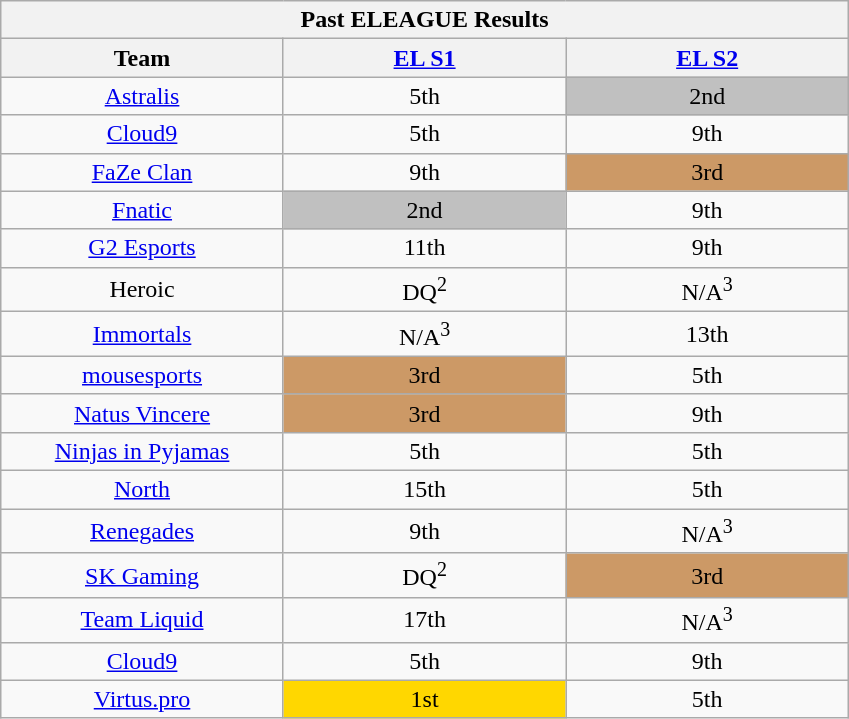<table class="wikitable" style="text-align: center;">
<tr>
<th colspan=5>Past ELEAGUE Results</th>
</tr>
<tr>
<th width="181px">Team</th>
<th width="181px"><a href='#'>EL S1</a></th>
<th width="181px"><a href='#'>EL S2</a></th>
</tr>
<tr>
<td><a href='#'>Astralis</a></td>
<td>5th</td>
<td style="text-align:center; background:silver;">2nd</td>
</tr>
<tr>
<td><a href='#'>Cloud9</a></td>
<td>5th</td>
<td>9th</td>
</tr>
<tr>
<td><a href='#'>FaZe Clan</a></td>
<td>9th</td>
<td style="text-align:center; background:#c96;">3rd</td>
</tr>
<tr>
<td><a href='#'>Fnatic</a></td>
<td style="text-align:center; background:silver;">2nd</td>
<td>9th</td>
</tr>
<tr>
<td><a href='#'>G2 Esports</a></td>
<td>11th</td>
<td>9th</td>
</tr>
<tr>
<td>Heroic</td>
<td>DQ<sup>2</sup></td>
<td>N/A<sup>3</sup></td>
</tr>
<tr>
<td><a href='#'>Immortals</a></td>
<td>N/A<sup>3</sup></td>
<td>13th</td>
</tr>
<tr>
<td><a href='#'>mousesports</a></td>
<td style="text-align:center; background:#c96;">3rd</td>
<td>5th</td>
</tr>
<tr>
<td><a href='#'>Natus Vincere</a></td>
<td style="text-align:center; background:#c96;">3rd</td>
<td>9th</td>
</tr>
<tr>
<td><a href='#'>Ninjas in Pyjamas</a></td>
<td>5th</td>
<td>5th</td>
</tr>
<tr>
<td><a href='#'>North</a></td>
<td>15th</td>
<td>5th</td>
</tr>
<tr>
<td><a href='#'>Renegades</a></td>
<td>9th</td>
<td>N/A<sup>3</sup></td>
</tr>
<tr>
<td><a href='#'>SK Gaming</a></td>
<td>DQ<sup>2</sup></td>
<td style="text-align:center; background:#c96;">3rd</td>
</tr>
<tr>
<td><a href='#'>Team Liquid</a></td>
<td>17th</td>
<td>N/A<sup>3</sup></td>
</tr>
<tr>
<td><a href='#'>Cloud9</a></td>
<td>5th</td>
<td>9th</td>
</tr>
<tr>
<td><a href='#'>Virtus.pro</a></td>
<td style="text-align:center; background:gold;">1st</td>
<td>5th</td>
</tr>
</table>
